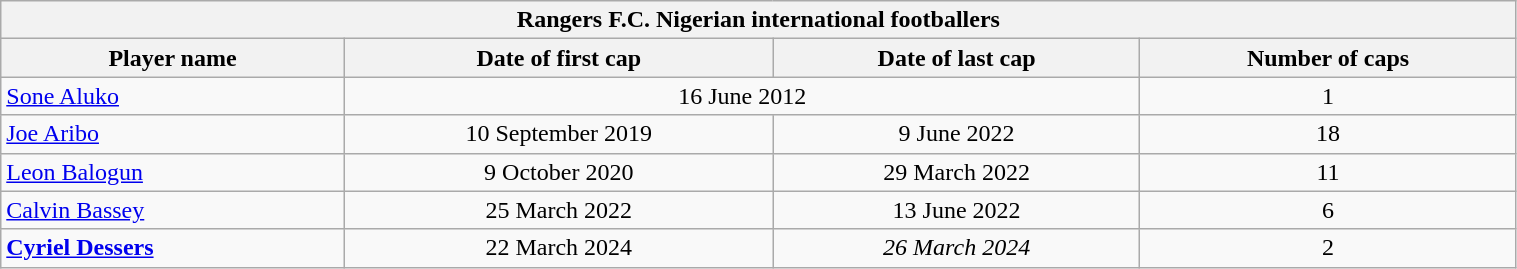<table class="wikitable plainrowheaders" style="width: 80%;">
<tr>
<th colspan=5>Rangers F.C. Nigerian international footballers </th>
</tr>
<tr>
<th scope="col">Player name</th>
<th scope="col">Date of first cap</th>
<th scope="col">Date of last cap</th>
<th scope="col">Number of caps</th>
</tr>
<tr>
<td><a href='#'>Sone Aluko</a></td>
<td align="center" colspan="2">16 June 2012</td>
<td align="center">1</td>
</tr>
<tr>
<td><a href='#'>Joe Aribo</a></td>
<td align="center">10 September 2019</td>
<td align="center">9 June 2022</td>
<td align="center">18</td>
</tr>
<tr>
<td><a href='#'>Leon Balogun</a></td>
<td align="center">9 October 2020</td>
<td align="center">29 March 2022</td>
<td align="center">11</td>
</tr>
<tr>
<td><a href='#'>Calvin Bassey</a></td>
<td align="center">25 March 2022</td>
<td align="center">13 June 2022</td>
<td align="center">6</td>
</tr>
<tr>
<td><strong><a href='#'>Cyriel Dessers</a></strong></td>
<td align="center">22 March 2024</td>
<td align="center"><em>26 March 2024</em></td>
<td align="center">2</td>
</tr>
</table>
